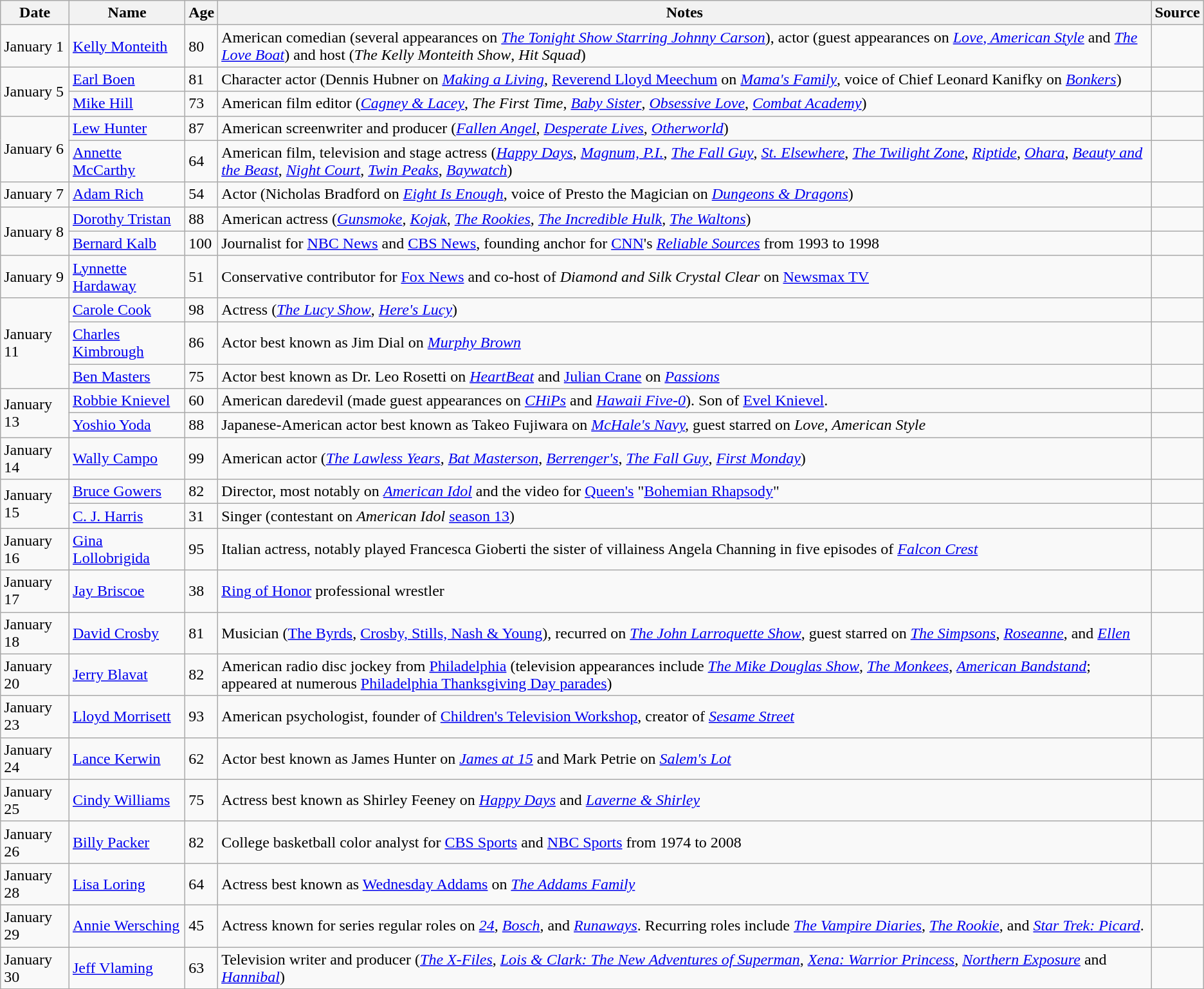<table class="wikitable sortable">
<tr>
<th>Date</th>
<th>Name</th>
<th>Age</th>
<th>Notes</th>
<th>Source</th>
</tr>
<tr>
<td>January 1</td>
<td><a href='#'>Kelly Monteith</a></td>
<td>80</td>
<td>American comedian (several appearances on <em><a href='#'>The Tonight Show Starring Johnny Carson</a></em>), actor (guest appearances on <em><a href='#'>Love, American Style</a></em> and <em><a href='#'>The Love Boat</a></em>) and host (<em>The Kelly Monteith Show</em>, <em>Hit Squad</em>)</td>
<td></td>
</tr>
<tr>
<td rowspan=2>January 5</td>
<td><a href='#'>Earl Boen</a></td>
<td>81</td>
<td>Character actor (Dennis Hubner on <em><a href='#'>Making a Living</a></em>, <a href='#'>Reverend Lloyd Meechum</a> on <em><a href='#'>Mama's Family</a></em>, voice of Chief Leonard Kanifky on <em><a href='#'>Bonkers</a></em>)</td>
<td></td>
</tr>
<tr>
<td><a href='#'>Mike Hill</a></td>
<td>73</td>
<td>American film editor (<em><a href='#'>Cagney & Lacey</a></em>, <em>The First Time</em>, <em><a href='#'>Baby Sister</a></em>, <em><a href='#'>Obsessive Love</a></em>, <em><a href='#'>Combat Academy</a></em>)</td>
<td></td>
</tr>
<tr>
<td rowspan=2>January 6</td>
<td><a href='#'>Lew Hunter</a></td>
<td>87</td>
<td>American screenwriter and producer (<em><a href='#'>Fallen Angel</a></em>, <em><a href='#'>Desperate Lives</a></em>, <em><a href='#'>Otherworld</a></em>)</td>
<td></td>
</tr>
<tr>
<td><a href='#'>Annette McCarthy</a></td>
<td>64</td>
<td>American film, television and stage actress (<em><a href='#'>Happy Days</a></em>, <em><a href='#'>Magnum, P.I.</a></em>, <em><a href='#'>The Fall Guy</a></em>, <em><a href='#'>St. Elsewhere</a></em>, <em><a href='#'>The Twilight Zone</a></em>, <em><a href='#'>Riptide</a></em>, <em><a href='#'>Ohara</a></em>, <em><a href='#'>Beauty and the Beast</a></em>, <em><a href='#'>Night Court</a></em>, <em><a href='#'>Twin Peaks</a></em>, <em><a href='#'>Baywatch</a></em>)</td>
<td></td>
</tr>
<tr>
<td>January 7</td>
<td><a href='#'>Adam Rich</a></td>
<td>54</td>
<td>Actor (Nicholas Bradford on <em><a href='#'>Eight Is Enough</a></em>, voice of Presto the Magician on <em><a href='#'>Dungeons & Dragons</a></em>)</td>
<td></td>
</tr>
<tr>
<td rowspan=2>January 8</td>
<td><a href='#'>Dorothy Tristan</a></td>
<td>88</td>
<td>American actress (<em><a href='#'>Gunsmoke</a></em>, <em><a href='#'>Kojak</a></em>, <em><a href='#'>The Rookies</a></em>, <em><a href='#'>The Incredible Hulk</a></em>, <em><a href='#'>The Waltons</a></em>)</td>
<td></td>
</tr>
<tr>
<td><a href='#'>Bernard Kalb</a></td>
<td>100</td>
<td>Journalist for <a href='#'>NBC News</a> and <a href='#'>CBS News</a>, founding anchor for <a href='#'>CNN</a>'s <em><a href='#'>Reliable Sources</a></em> from 1993 to 1998</td>
<td></td>
</tr>
<tr>
<td>January 9</td>
<td><a href='#'>Lynnette Hardaway</a></td>
<td>51</td>
<td>Conservative contributor for <a href='#'>Fox News</a> and co-host of <em>Diamond and Silk Crystal Clear</em> on <a href='#'>Newsmax TV</a></td>
<td></td>
</tr>
<tr>
<td rowspan=3>January 11</td>
<td><a href='#'>Carole Cook</a></td>
<td>98</td>
<td>Actress (<em><a href='#'>The Lucy Show</a></em>, <em><a href='#'>Here's Lucy</a></em>)</td>
<td></td>
</tr>
<tr>
<td><a href='#'>Charles Kimbrough</a></td>
<td>86</td>
<td>Actor best known as Jim Dial on <em><a href='#'>Murphy Brown</a></em></td>
<td></td>
</tr>
<tr>
<td><a href='#'>Ben Masters</a></td>
<td>75</td>
<td>Actor best known as Dr. Leo Rosetti on <em><a href='#'>HeartBeat</a></em> and <a href='#'>Julian Crane</a> on <em><a href='#'>Passions</a></em></td>
<td></td>
</tr>
<tr>
<td rowspan=2>January 13</td>
<td><a href='#'>Robbie Knievel</a></td>
<td>60</td>
<td>American daredevil (made guest appearances on <em><a href='#'>CHiPs</a></em> and <em><a href='#'>Hawaii Five-0</a></em>). Son of <a href='#'>Evel Knievel</a>.</td>
<td></td>
</tr>
<tr>
<td><a href='#'>Yoshio Yoda</a></td>
<td>88</td>
<td>Japanese-American actor best known as Takeo Fujiwara on <em><a href='#'>McHale's Navy</a>,</em> guest starred on <em>Love, American Style</em></td>
<td></td>
</tr>
<tr>
<td>January 14</td>
<td><a href='#'>Wally Campo</a></td>
<td>99</td>
<td>American actor (<em><a href='#'>The Lawless Years</a></em>, <em><a href='#'>Bat Masterson</a></em>, <em><a href='#'>Berrenger's</a></em>, <em><a href='#'>The Fall Guy</a></em>, <em><a href='#'>First Monday</a></em>)</td>
<td></td>
</tr>
<tr>
<td rowspan=2>January 15</td>
<td><a href='#'>Bruce Gowers</a></td>
<td>82</td>
<td>Director, most notably on <em><a href='#'>American Idol</a></em> and the video for <a href='#'>Queen's</a> "<a href='#'>Bohemian Rhapsody</a>"</td>
<td></td>
</tr>
<tr>
<td><a href='#'>C. J. Harris</a></td>
<td>31</td>
<td>Singer (contestant on <em>American Idol</em> <a href='#'>season 13</a>)</td>
<td></td>
</tr>
<tr>
<td>January 16</td>
<td><a href='#'>Gina Lollobrigida</a></td>
<td>95</td>
<td>Italian actress, notably played Francesca Gioberti the sister of villainess Angela Channing in five episodes of <em><a href='#'>Falcon Crest</a></em></td>
<td></td>
</tr>
<tr>
<td>January 17</td>
<td><a href='#'>Jay Briscoe</a></td>
<td>38</td>
<td><a href='#'>Ring of Honor</a> professional wrestler</td>
<td></td>
</tr>
<tr>
<td>January 18</td>
<td><a href='#'>David Crosby</a></td>
<td>81</td>
<td>Musician (<a href='#'>The Byrds</a>, <a href='#'>Crosby, Stills, Nash & Young</a>), recurred on <em><a href='#'>The John Larroquette Show</a></em>, guest starred on <em><a href='#'>The Simpsons</a></em>, <em><a href='#'>Roseanne</a></em>, and <em><a href='#'>Ellen</a></em></td>
<td></td>
</tr>
<tr>
<td>January 20</td>
<td><a href='#'>Jerry Blavat</a></td>
<td>82</td>
<td>American radio disc jockey from <a href='#'>Philadelphia</a> (television appearances include <em><a href='#'>The Mike Douglas Show</a></em>, <em><a href='#'>The Monkees</a></em>, <em><a href='#'>American Bandstand</a></em>; appeared at numerous <a href='#'>Philadelphia Thanksgiving Day parades</a>)</td>
<td></td>
</tr>
<tr>
<td>January 23</td>
<td><a href='#'>Lloyd Morrisett</a></td>
<td>93</td>
<td>American psychologist, founder of <a href='#'>Children's Television Workshop</a>, creator of <em><a href='#'>Sesame Street</a></em></td>
<td></td>
</tr>
<tr>
<td>January 24</td>
<td><a href='#'>Lance Kerwin</a></td>
<td>62</td>
<td>Actor best known as James Hunter on <em><a href='#'>James at 15</a></em> and Mark Petrie on <em><a href='#'>Salem's Lot</a></em></td>
<td></td>
</tr>
<tr>
<td>January 25</td>
<td><a href='#'>Cindy Williams</a></td>
<td>75</td>
<td>Actress best known as Shirley Feeney on <em><a href='#'>Happy Days</a></em> and <em><a href='#'>Laverne & Shirley</a></em></td>
<td></td>
</tr>
<tr>
<td>January 26</td>
<td><a href='#'>Billy Packer</a></td>
<td>82</td>
<td>College basketball color analyst for <a href='#'>CBS Sports</a> and <a href='#'>NBC Sports</a> from 1974 to 2008</td>
<td></td>
</tr>
<tr>
<td>January 28</td>
<td><a href='#'>Lisa Loring</a></td>
<td>64</td>
<td>Actress best known as <a href='#'>Wednesday Addams</a> on <em><a href='#'>The Addams Family</a></em></td>
<td></td>
</tr>
<tr>
<td>January 29</td>
<td><a href='#'>Annie Wersching</a></td>
<td>45</td>
<td>Actress known for series regular roles on <em><a href='#'>24</a></em>, <em><a href='#'>Bosch</a></em>, and <em><a href='#'>Runaways</a></em>. Recurring roles include <em><a href='#'>The Vampire Diaries</a></em>, <em><a href='#'>The Rookie</a></em>, and <em><a href='#'>Star Trek: Picard</a></em>.</td>
<td></td>
</tr>
<tr>
<td>January 30</td>
<td><a href='#'>Jeff Vlaming</a></td>
<td>63</td>
<td>Television writer and producer (<em><a href='#'>The X-Files</a></em>, <em><a href='#'>Lois & Clark: The New Adventures of Superman</a></em>, <em><a href='#'>Xena: Warrior Princess</a></em>, <em><a href='#'>Northern Exposure</a></em> and <em><a href='#'>Hannibal</a></em>)</td>
<td></td>
</tr>
</table>
